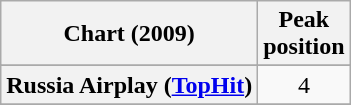<table class="wikitable sortable plainrowheaders" style="text-align:center">
<tr>
<th scope="col">Chart (2009)</th>
<th scope="col">Peak<br>position</th>
</tr>
<tr>
</tr>
<tr>
</tr>
<tr>
</tr>
<tr>
<th scope="row">Russia Airplay (<a href='#'>TopHit</a>)</th>
<td>4</td>
</tr>
<tr>
</tr>
</table>
